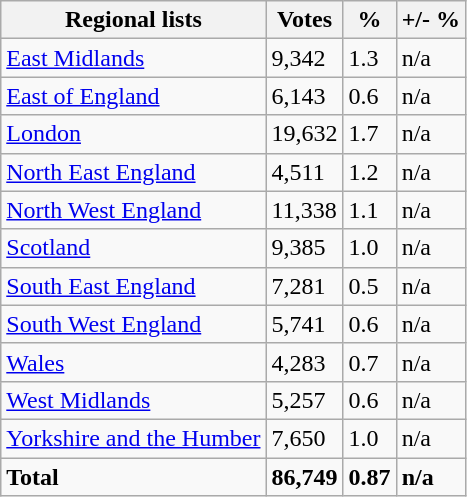<table class="wikitable sortable">
<tr>
<th>Regional lists</th>
<th>Votes</th>
<th>%</th>
<th>+/- %</th>
</tr>
<tr>
<td><a href='#'>East Midlands</a></td>
<td>9,342</td>
<td>1.3</td>
<td>n/a</td>
</tr>
<tr>
<td><a href='#'>East of England</a></td>
<td>6,143</td>
<td>0.6</td>
<td>n/a</td>
</tr>
<tr>
<td><a href='#'>London</a></td>
<td>19,632</td>
<td>1.7</td>
<td>n/a</td>
</tr>
<tr>
<td><a href='#'>North East England</a></td>
<td>4,511</td>
<td>1.2</td>
<td>n/a</td>
</tr>
<tr>
<td><a href='#'>North West England</a></td>
<td>11,338</td>
<td>1.1</td>
<td>n/a</td>
</tr>
<tr>
<td><a href='#'>Scotland</a></td>
<td>9,385</td>
<td>1.0</td>
<td>n/a</td>
</tr>
<tr>
<td><a href='#'>South East England</a></td>
<td>7,281</td>
<td>0.5</td>
<td>n/a</td>
</tr>
<tr>
<td><a href='#'>South West England</a></td>
<td>5,741</td>
<td>0.6</td>
<td>n/a</td>
</tr>
<tr>
<td><a href='#'>Wales</a></td>
<td>4,283</td>
<td>0.7</td>
<td>n/a</td>
</tr>
<tr>
<td><a href='#'>West Midlands</a></td>
<td>5,257</td>
<td>0.6</td>
<td>n/a</td>
</tr>
<tr>
<td><a href='#'>Yorkshire and the Humber</a></td>
<td>7,650</td>
<td>1.0</td>
<td>n/a</td>
</tr>
<tr>
<td><strong>Total</strong></td>
<td><strong>86,749</strong></td>
<td><strong>0.87</strong></td>
<td><strong>n/a</strong></td>
</tr>
</table>
